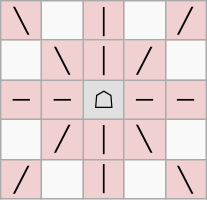<table border="1" class="wikitable">
<tr align=center>
<td width="20" style="background:#f0d0d0;">╲</td>
<td width="20"> </td>
<td width="20" style="background:#f0d0d0;">│</td>
<td width="20"> </td>
<td width="20" style="background:#f0d0d0;">╱</td>
</tr>
<tr align=center>
<td> </td>
<td style="background:#f0d0d0;">╲</td>
<td style="background:#f0d0d0;">│</td>
<td style="background:#f0d0d0;">╱</td>
<td> </td>
</tr>
<tr align=center>
<td style="background:#f0d0d0;">─</td>
<td style="background:#f0d0d0;">─</td>
<td style="background:#e0e0e0;">☖</td>
<td style="background:#f0d0d0;">─</td>
<td style="background:#f0d0d0;">─</td>
</tr>
<tr align=center>
<td> </td>
<td style="background:#f0d0d0;">╱</td>
<td style="background:#f0d0d0;">│</td>
<td style="background:#f0d0d0;">╲</td>
<td> </td>
</tr>
<tr align=center>
<td style="background:#f0d0d0;">╱</td>
<td> </td>
<td style="background:#f0d0d0;">│</td>
<td> </td>
<td style="background:#f0d0d0;">╲</td>
</tr>
</table>
